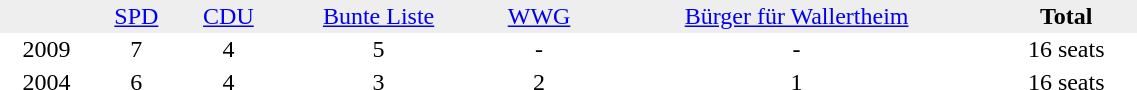<table border="0" cellpadding="2" cellspacing="0" width="60%">
<tr bgcolor="#eeeeee" align="center">
<td></td>
<td><a href='#'>SPD</a></td>
<td><a href='#'>CDU</a></td>
<td><a href='#'>Bunte Liste</a></td>
<td><a href='#'>WWG</a></td>
<td><a href='#'>Bürger für Wallertheim</a></td>
<td><strong>Total</strong></td>
</tr>
<tr align="center">
<td>2009</td>
<td>7</td>
<td>4</td>
<td>5</td>
<td>-</td>
<td>-</td>
<td>16 seats</td>
</tr>
<tr align="center">
<td>2004</td>
<td>6</td>
<td>4</td>
<td>3</td>
<td>2</td>
<td>1</td>
<td>16 seats</td>
</tr>
</table>
